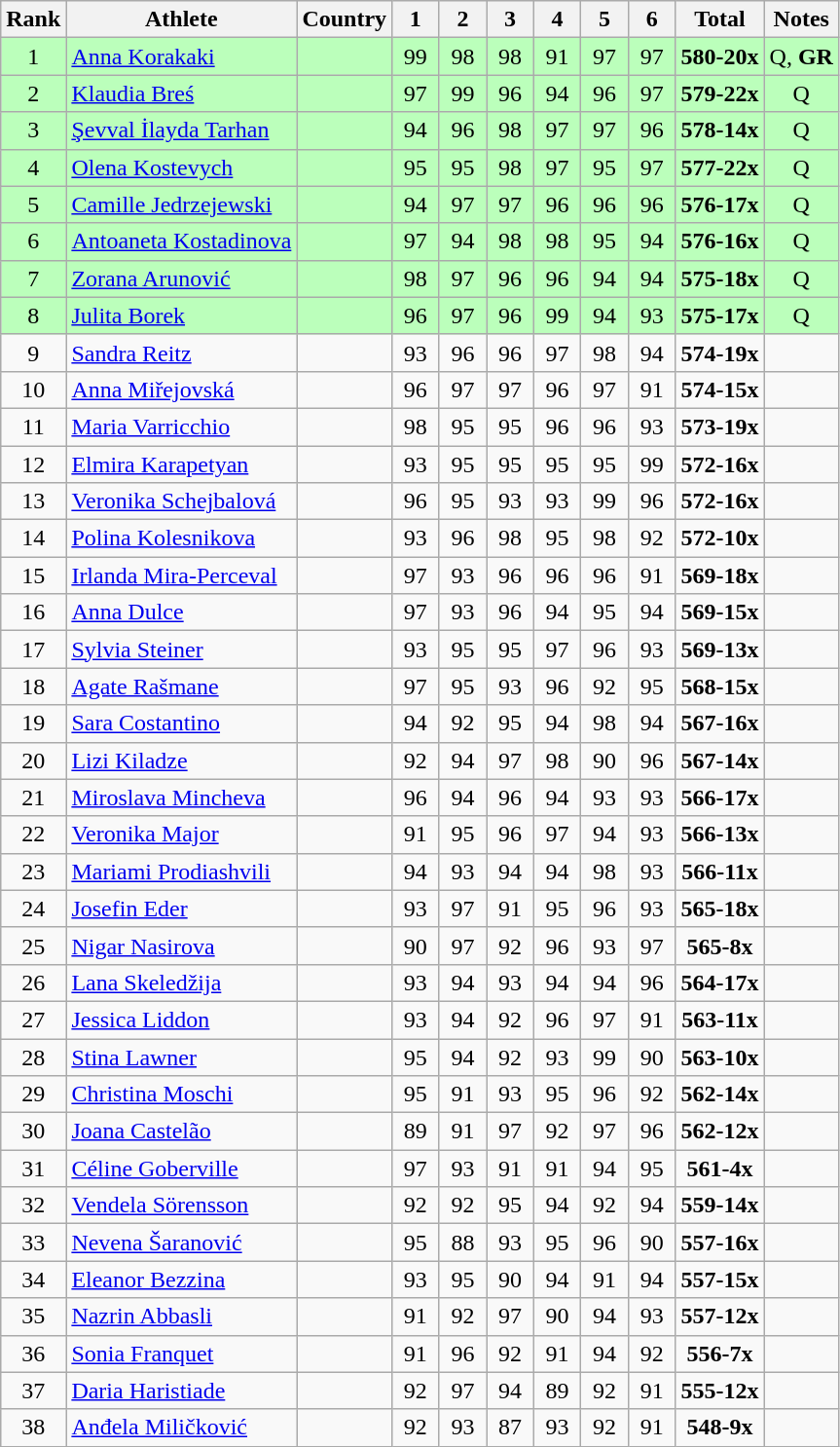<table class="wikitable sortable" style="text-align:center">
<tr>
<th>Rank</th>
<th>Athlete</th>
<th>Country</th>
<th width=25px>1</th>
<th width=25px>2</th>
<th width=25px>3</th>
<th width=25px>4</th>
<th width=25px>5</th>
<th width=25px>6</th>
<th>Total</th>
<th class=unsortable>Notes</th>
</tr>
<tr bgcolor=bbffbb>
<td>1</td>
<td align=left><a href='#'>Anna Korakaki</a></td>
<td align=left></td>
<td>99</td>
<td>98</td>
<td>98</td>
<td>91</td>
<td>97</td>
<td>97</td>
<td><strong>580-20x</strong></td>
<td>Q, <strong>GR</strong></td>
</tr>
<tr bgcolor=bbffbb>
<td>2</td>
<td align=left><a href='#'>Klaudia Breś</a></td>
<td align=left></td>
<td>97</td>
<td>99</td>
<td>96</td>
<td>94</td>
<td>96</td>
<td>97</td>
<td><strong>579-22x</strong></td>
<td>Q</td>
</tr>
<tr bgcolor=bbffbb>
<td>3</td>
<td align=left><a href='#'>Şevval İlayda Tarhan</a></td>
<td align=left></td>
<td>94</td>
<td>96</td>
<td>98</td>
<td>97</td>
<td>97</td>
<td>96</td>
<td><strong>578-14x</strong></td>
<td>Q</td>
</tr>
<tr bgcolor=bbffbb>
<td>4</td>
<td align=left><a href='#'>Olena Kostevych</a></td>
<td align=left></td>
<td>95</td>
<td>95</td>
<td>98</td>
<td>97</td>
<td>95</td>
<td>97</td>
<td><strong>577-22x</strong></td>
<td>Q</td>
</tr>
<tr bgcolor=bbffbb>
<td>5</td>
<td align=left><a href='#'>Camille Jedrzejewski</a></td>
<td align=left></td>
<td>94</td>
<td>97</td>
<td>97</td>
<td>96</td>
<td>96</td>
<td>96</td>
<td><strong>576-17x</strong></td>
<td>Q</td>
</tr>
<tr bgcolor=bbffbb>
<td>6</td>
<td align=left><a href='#'>Antoaneta Kostadinova</a></td>
<td align=left></td>
<td>97</td>
<td>94</td>
<td>98</td>
<td>98</td>
<td>95</td>
<td>94</td>
<td><strong>576-16x</strong></td>
<td>Q</td>
</tr>
<tr bgcolor=bbffbb>
<td>7</td>
<td align=left><a href='#'>Zorana Arunović</a></td>
<td align=left></td>
<td>98</td>
<td>97</td>
<td>96</td>
<td>96</td>
<td>94</td>
<td>94</td>
<td><strong>575-18x</strong></td>
<td>Q</td>
</tr>
<tr bgcolor=bbffbb>
<td>8</td>
<td align=left><a href='#'>Julita Borek</a></td>
<td align=left></td>
<td>96</td>
<td>97</td>
<td>96</td>
<td>99</td>
<td>94</td>
<td>93</td>
<td><strong>575-17x</strong></td>
<td>Q</td>
</tr>
<tr>
<td>9</td>
<td align=left><a href='#'>Sandra Reitz</a></td>
<td align=left></td>
<td>93</td>
<td>96</td>
<td>96</td>
<td>97</td>
<td>98</td>
<td>94</td>
<td><strong>574-19x</strong></td>
<td></td>
</tr>
<tr>
<td>10</td>
<td align=left><a href='#'>Anna Miřejovská</a></td>
<td align=left></td>
<td>96</td>
<td>97</td>
<td>97</td>
<td>96</td>
<td>97</td>
<td>91</td>
<td><strong>574-15x</strong></td>
<td></td>
</tr>
<tr>
<td>11</td>
<td align=left><a href='#'>Maria Varricchio</a></td>
<td align=left></td>
<td>98</td>
<td>95</td>
<td>95</td>
<td>96</td>
<td>96</td>
<td>93</td>
<td><strong>573-19x</strong></td>
<td></td>
</tr>
<tr>
<td>12</td>
<td align=left><a href='#'>Elmira Karapetyan</a></td>
<td align=left></td>
<td>93</td>
<td>95</td>
<td>95</td>
<td>95</td>
<td>95</td>
<td>99</td>
<td><strong>572-16x</strong></td>
<td></td>
</tr>
<tr>
<td>13</td>
<td align=left><a href='#'>Veronika Schejbalová</a></td>
<td align=left></td>
<td>96</td>
<td>95</td>
<td>93</td>
<td>93</td>
<td>99</td>
<td>96</td>
<td><strong>572-16x</strong></td>
<td></td>
</tr>
<tr>
<td>14</td>
<td align=left><a href='#'>Polina Kolesnikova</a></td>
<td align=left></td>
<td>93</td>
<td>96</td>
<td>98</td>
<td>95</td>
<td>98</td>
<td>92</td>
<td><strong>572-10x</strong></td>
<td></td>
</tr>
<tr>
<td>15</td>
<td align=left><a href='#'>Irlanda Mira-Perceval</a></td>
<td align=left></td>
<td>97</td>
<td>93</td>
<td>96</td>
<td>96</td>
<td>96</td>
<td>91</td>
<td><strong>569-18x</strong></td>
<td></td>
</tr>
<tr>
<td>16</td>
<td align=left><a href='#'>Anna Dulce</a></td>
<td align=left></td>
<td>97</td>
<td>93</td>
<td>96</td>
<td>94</td>
<td>95</td>
<td>94</td>
<td><strong>569-15x</strong></td>
<td></td>
</tr>
<tr>
<td>17</td>
<td align=left><a href='#'>Sylvia Steiner</a></td>
<td align=left></td>
<td>93</td>
<td>95</td>
<td>95</td>
<td>97</td>
<td>96</td>
<td>93</td>
<td><strong>569-13x</strong></td>
<td></td>
</tr>
<tr>
<td>18</td>
<td align=left><a href='#'>Agate Rašmane</a></td>
<td align=left></td>
<td>97</td>
<td>95</td>
<td>93</td>
<td>96</td>
<td>92</td>
<td>95</td>
<td><strong>568-15x</strong></td>
<td></td>
</tr>
<tr>
<td>19</td>
<td align=left><a href='#'>Sara Costantino</a></td>
<td align=left></td>
<td>94</td>
<td>92</td>
<td>95</td>
<td>94</td>
<td>98</td>
<td>94</td>
<td><strong>567-16x</strong></td>
<td></td>
</tr>
<tr>
<td>20</td>
<td align=left><a href='#'>Lizi Kiladze</a></td>
<td align=left></td>
<td>92</td>
<td>94</td>
<td>97</td>
<td>98</td>
<td>90</td>
<td>96</td>
<td><strong>567-14x</strong></td>
<td></td>
</tr>
<tr>
<td>21</td>
<td align=left><a href='#'>Miroslava Mincheva</a></td>
<td align=left></td>
<td>96</td>
<td>94</td>
<td>96</td>
<td>94</td>
<td>93</td>
<td>93</td>
<td><strong>566-17x</strong></td>
<td></td>
</tr>
<tr>
<td>22</td>
<td align=left><a href='#'>Veronika Major</a></td>
<td align=left></td>
<td>91</td>
<td>95</td>
<td>96</td>
<td>97</td>
<td>94</td>
<td>93</td>
<td><strong>566-13x</strong></td>
<td></td>
</tr>
<tr>
<td>23</td>
<td align=left><a href='#'>Mariami Prodiashvili</a></td>
<td align=left></td>
<td>94</td>
<td>93</td>
<td>94</td>
<td>94</td>
<td>98</td>
<td>93</td>
<td><strong>566-11x</strong></td>
<td></td>
</tr>
<tr>
<td>24</td>
<td align=left><a href='#'>Josefin Eder</a></td>
<td align=left></td>
<td>93</td>
<td>97</td>
<td>91</td>
<td>95</td>
<td>96</td>
<td>93</td>
<td><strong>565-18x</strong></td>
<td></td>
</tr>
<tr>
<td>25</td>
<td align=left><a href='#'>Nigar Nasirova</a></td>
<td align=left></td>
<td>90</td>
<td>97</td>
<td>92</td>
<td>96</td>
<td>93</td>
<td>97</td>
<td><strong>565-8x</strong></td>
<td></td>
</tr>
<tr>
<td>26</td>
<td align=left><a href='#'>Lana Skeledžija</a></td>
<td align=left></td>
<td>93</td>
<td>94</td>
<td>93</td>
<td>94</td>
<td>94</td>
<td>96</td>
<td><strong>564-17x</strong></td>
<td></td>
</tr>
<tr>
<td>27</td>
<td align=left><a href='#'>Jessica Liddon</a></td>
<td align=left></td>
<td>93</td>
<td>94</td>
<td>92</td>
<td>96</td>
<td>97</td>
<td>91</td>
<td><strong>563-11x</strong></td>
<td></td>
</tr>
<tr>
<td>28</td>
<td align=left><a href='#'>Stina Lawner</a></td>
<td align=left></td>
<td>95</td>
<td>94</td>
<td>92</td>
<td>93</td>
<td>99</td>
<td>90</td>
<td><strong>563-10x</strong></td>
<td></td>
</tr>
<tr>
<td>29</td>
<td align=left><a href='#'>Christina Moschi</a></td>
<td align=left></td>
<td>95</td>
<td>91</td>
<td>93</td>
<td>95</td>
<td>96</td>
<td>92</td>
<td><strong>562-14x</strong></td>
<td></td>
</tr>
<tr>
<td>30</td>
<td align=left><a href='#'>Joana Castelão</a></td>
<td align=left></td>
<td>89</td>
<td>91</td>
<td>97</td>
<td>92</td>
<td>97</td>
<td>96</td>
<td><strong>562-12x</strong></td>
<td></td>
</tr>
<tr>
<td>31</td>
<td align=left><a href='#'>Céline Goberville</a></td>
<td align=left></td>
<td>97</td>
<td>93</td>
<td>91</td>
<td>91</td>
<td>94</td>
<td>95</td>
<td><strong>561-4x</strong></td>
<td></td>
</tr>
<tr>
<td>32</td>
<td align=left><a href='#'>Vendela Sörensson</a></td>
<td align=left></td>
<td>92</td>
<td>92</td>
<td>95</td>
<td>94</td>
<td>92</td>
<td>94</td>
<td><strong>559-14x</strong></td>
<td></td>
</tr>
<tr>
<td>33</td>
<td align=left><a href='#'>Nevena Šaranović</a></td>
<td align=left></td>
<td>95</td>
<td>88</td>
<td>93</td>
<td>95</td>
<td>96</td>
<td>90</td>
<td><strong>557-16x</strong></td>
<td></td>
</tr>
<tr>
<td>34</td>
<td align=left><a href='#'>Eleanor Bezzina</a></td>
<td align=left></td>
<td>93</td>
<td>95</td>
<td>90</td>
<td>94</td>
<td>91</td>
<td>94</td>
<td><strong>557-15x</strong></td>
<td></td>
</tr>
<tr>
<td>35</td>
<td align=left><a href='#'>Nazrin Abbasli</a></td>
<td align=left></td>
<td>91</td>
<td>92</td>
<td>97</td>
<td>90</td>
<td>94</td>
<td>93</td>
<td><strong>557-12x</strong></td>
<td></td>
</tr>
<tr>
<td>36</td>
<td align=left><a href='#'>Sonia Franquet</a></td>
<td align=left></td>
<td>91</td>
<td>96</td>
<td>92</td>
<td>91</td>
<td>94</td>
<td>92</td>
<td><strong>556-7x</strong></td>
<td></td>
</tr>
<tr>
<td>37</td>
<td align=left><a href='#'>Daria Haristiade</a></td>
<td align=left></td>
<td>92</td>
<td>97</td>
<td>94</td>
<td>89</td>
<td>92</td>
<td>91</td>
<td><strong>555-12x</strong></td>
<td></td>
</tr>
<tr>
<td>38</td>
<td align=left><a href='#'>Anđela Miličković</a></td>
<td align=left></td>
<td>92</td>
<td>93</td>
<td>87</td>
<td>93</td>
<td>92</td>
<td>91</td>
<td><strong>548-9x</strong></td>
<td></td>
</tr>
</table>
